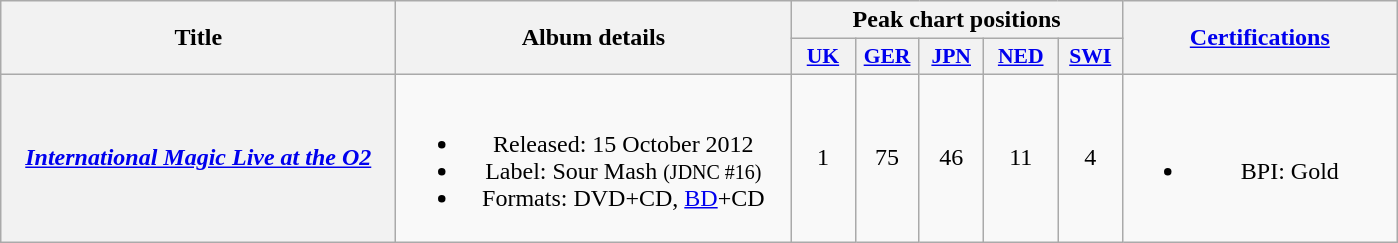<table class="wikitable plainrowheaders" style="text-align:center;">
<tr>
<th scope="col" rowspan="2" style="width:16em;">Title</th>
<th scope="col" rowspan="2" style="width:16em;">Album details</th>
<th scope="col" colspan="5">Peak chart positions</th>
<th scope="col" rowspan="2" style="width:11em;"><a href='#'>Certifications</a></th>
</tr>
<tr>
<th scope="col" style="width:2.5em;font-size:90%;"><a href='#'>UK</a><br></th>
<th scope="col" style="width:2.5em;font-size:90%;"><a href='#'>GER</a><br></th>
<th scope="col" style="width:2.5em;font-size:90%;"><a href='#'>JPN</a><br></th>
<th scope="col" style="width:3em;font-size:90%;"><a href='#'>NED</a><br></th>
<th scope="col" style="width:2.5em;font-size:90%;"><a href='#'>SWI</a><br></th>
</tr>
<tr>
<th scope="row"><em><a href='#'>International Magic Live at the O2</a></em></th>
<td><br><ul><li>Released: 15 October 2012</li><li>Label: Sour Mash <small>(JDNC #16)</small></li><li>Formats: DVD+CD, <a href='#'>BD</a>+CD</li></ul></td>
<td>1</td>
<td>75</td>
<td>46</td>
<td>11</td>
<td>4</td>
<td><br><ul><li>BPI: Gold</li></ul></td>
</tr>
</table>
